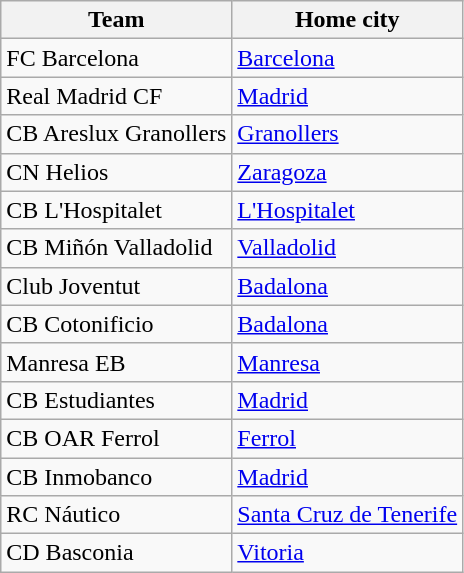<table class="wikitable sortable">
<tr>
<th>Team</th>
<th>Home city</th>
</tr>
<tr>
<td>FC Barcelona</td>
<td><a href='#'>Barcelona</a></td>
</tr>
<tr>
<td>Real Madrid CF</td>
<td><a href='#'>Madrid</a></td>
</tr>
<tr>
<td>CB Areslux Granollers</td>
<td><a href='#'>Granollers</a></td>
</tr>
<tr>
<td>CN Helios</td>
<td><a href='#'>Zaragoza</a></td>
</tr>
<tr>
<td>CB L'Hospitalet</td>
<td><a href='#'>L'Hospitalet</a></td>
</tr>
<tr>
<td>CB Miñón Valladolid</td>
<td><a href='#'>Valladolid</a></td>
</tr>
<tr>
<td>Club Joventut</td>
<td><a href='#'>Badalona</a></td>
</tr>
<tr>
<td>CB Cotonificio</td>
<td><a href='#'>Badalona</a></td>
</tr>
<tr>
<td>Manresa EB</td>
<td><a href='#'>Manresa</a></td>
</tr>
<tr>
<td>CB Estudiantes</td>
<td><a href='#'>Madrid</a></td>
</tr>
<tr>
<td>CB OAR Ferrol</td>
<td><a href='#'>Ferrol</a></td>
</tr>
<tr>
<td>CB Inmobanco</td>
<td><a href='#'>Madrid</a></td>
</tr>
<tr>
<td>RC Náutico</td>
<td><a href='#'>Santa Cruz de Tenerife</a></td>
</tr>
<tr>
<td>CD Basconia</td>
<td><a href='#'>Vitoria</a></td>
</tr>
</table>
